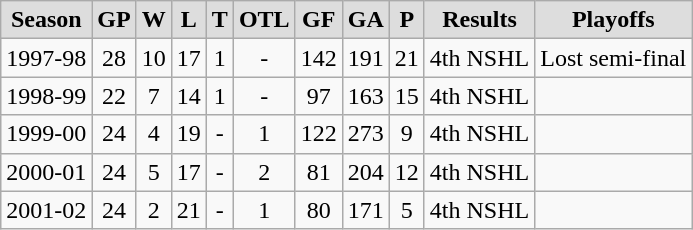<table class="wikitable">
<tr align="center"  bgcolor="#dddddd">
<td><strong>Season</strong></td>
<td><strong>GP</strong></td>
<td><strong>W</strong></td>
<td><strong>L</strong></td>
<td><strong>T</strong></td>
<td><strong>OTL</strong></td>
<td><strong>GF</strong></td>
<td><strong>GA</strong></td>
<td><strong>P</strong></td>
<td><strong>Results</strong></td>
<td><strong>Playoffs</strong></td>
</tr>
<tr align="center">
<td>1997-98</td>
<td>28</td>
<td>10</td>
<td>17</td>
<td>1</td>
<td>-</td>
<td>142</td>
<td>191</td>
<td>21</td>
<td>4th NSHL</td>
<td>Lost semi-final</td>
</tr>
<tr align="center">
<td>1998-99</td>
<td>22</td>
<td>7</td>
<td>14</td>
<td>1</td>
<td>-</td>
<td>97</td>
<td>163</td>
<td>15</td>
<td>4th NSHL</td>
<td></td>
</tr>
<tr align="center">
<td>1999-00</td>
<td>24</td>
<td>4</td>
<td>19</td>
<td>-</td>
<td>1</td>
<td>122</td>
<td>273</td>
<td>9</td>
<td>4th NSHL</td>
<td></td>
</tr>
<tr align="center">
<td>2000-01</td>
<td>24</td>
<td>5</td>
<td>17</td>
<td>-</td>
<td>2</td>
<td>81</td>
<td>204</td>
<td>12</td>
<td>4th NSHL</td>
<td></td>
</tr>
<tr align="center">
<td>2001-02</td>
<td>24</td>
<td>2</td>
<td>21</td>
<td>-</td>
<td>1</td>
<td>80</td>
<td>171</td>
<td>5</td>
<td>4th NSHL</td>
<td></td>
</tr>
</table>
